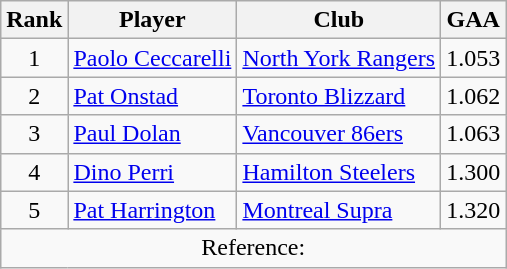<table class="wikitable">
<tr>
<th>Rank</th>
<th>Player</th>
<th>Club</th>
<th>GAA</th>
</tr>
<tr>
<td rowspan="1" align=center>1</td>
<td> <a href='#'>Paolo Ceccarelli</a></td>
<td><a href='#'>North York Rangers</a></td>
<td align=center>1.053</td>
</tr>
<tr>
<td rowspan="1" align=center>2</td>
<td> <a href='#'>Pat Onstad</a></td>
<td><a href='#'>Toronto Blizzard</a></td>
<td align=center>1.062</td>
</tr>
<tr>
<td rowspan="1" align=center>3</td>
<td> <a href='#'>Paul Dolan</a></td>
<td><a href='#'>Vancouver 86ers</a></td>
<td align=center>1.063</td>
</tr>
<tr>
<td rowspan="1" align=center>4</td>
<td> <a href='#'>Dino Perri</a></td>
<td><a href='#'>Hamilton Steelers</a></td>
<td align=center>1.300</td>
</tr>
<tr>
<td rowspan="1" align=center>5</td>
<td> <a href='#'>Pat Harrington</a></td>
<td><a href='#'>Montreal Supra</a></td>
<td align=center>1.320</td>
</tr>
<tr>
<td colspan=4 align=center>Reference:</td>
</tr>
</table>
